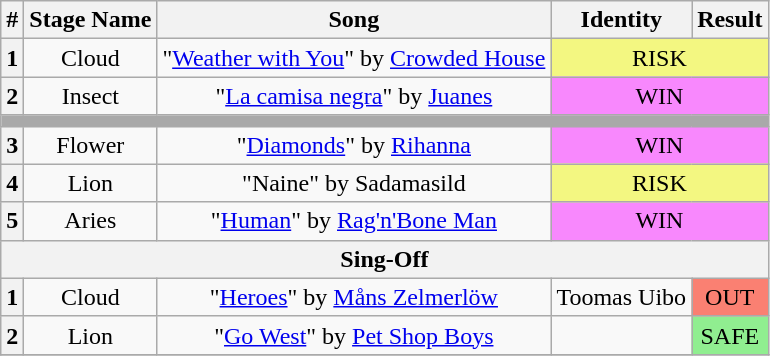<table class="wikitable plainrowheaders" style="text-align: center;">
<tr>
<th>#</th>
<th>Stage Name</th>
<th>Song</th>
<th>Identity</th>
<th>Result</th>
</tr>
<tr>
<th>1</th>
<td>Cloud</td>
<td>"<a href='#'>Weather with You</a>" by <a href='#'>Crowded House</a></td>
<td colspan="2" bgcolor="#F3F781">RISK</td>
</tr>
<tr>
<th>2</th>
<td>Insect</td>
<td>"<a href='#'>La camisa negra</a>" by <a href='#'>Juanes</a></td>
<td colspan="2" bgcolor="#F888FD">WIN</td>
</tr>
<tr>
<td colspan="5" style="background:darkgray"></td>
</tr>
<tr>
<th>3</th>
<td>Flower</td>
<td>"<a href='#'>Diamonds</a>" by <a href='#'>Rihanna</a></td>
<td colspan="2" bgcolor="#F888FD">WIN</td>
</tr>
<tr>
<th>4</th>
<td>Lion</td>
<td>"Naine" by Sadamasild</td>
<td colspan="2" bgcolor="#F3F781">RISK</td>
</tr>
<tr>
<th>5</th>
<td>Aries</td>
<td>"<a href='#'>Human</a>" by <a href='#'>Rag'n'Bone Man</a></td>
<td colspan="2" bgcolor="#F888FD">WIN</td>
</tr>
<tr>
<th colspan="5">Sing-Off</th>
</tr>
<tr>
<th>1</th>
<td>Cloud</td>
<td>"<a href='#'>Heroes</a>" by <a href='#'>Måns Zelmerlöw</a></td>
<td>Toomas Uibo</td>
<td bgcolor="salmon">OUT</td>
</tr>
<tr>
<th>2</th>
<td>Lion</td>
<td>"<a href='#'>Go West</a>" by <a href='#'>Pet Shop Boys</a></td>
<td></td>
<td bgcolor="lightgreen">SAFE</td>
</tr>
<tr>
</tr>
</table>
